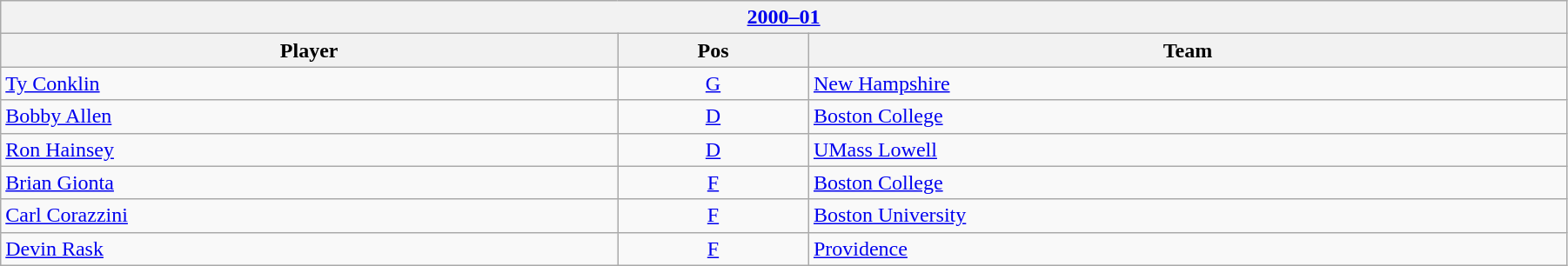<table class="wikitable" width=95%>
<tr>
<th colspan=3><a href='#'>2000–01</a></th>
</tr>
<tr>
<th>Player</th>
<th>Pos</th>
<th>Team</th>
</tr>
<tr>
<td><a href='#'>Ty Conklin</a></td>
<td align=center><a href='#'>G</a></td>
<td><a href='#'>New Hampshire</a></td>
</tr>
<tr>
<td><a href='#'>Bobby Allen</a></td>
<td align=center><a href='#'>D</a></td>
<td><a href='#'>Boston College</a></td>
</tr>
<tr>
<td><a href='#'>Ron Hainsey</a></td>
<td align=center><a href='#'>D</a></td>
<td><a href='#'>UMass Lowell</a></td>
</tr>
<tr>
<td><a href='#'>Brian Gionta</a></td>
<td align=center><a href='#'>F</a></td>
<td><a href='#'>Boston College</a></td>
</tr>
<tr>
<td><a href='#'>Carl Corazzini</a></td>
<td align=center><a href='#'>F</a></td>
<td><a href='#'>Boston University</a></td>
</tr>
<tr>
<td><a href='#'>Devin Rask</a></td>
<td align=center><a href='#'>F</a></td>
<td><a href='#'>Providence</a></td>
</tr>
</table>
